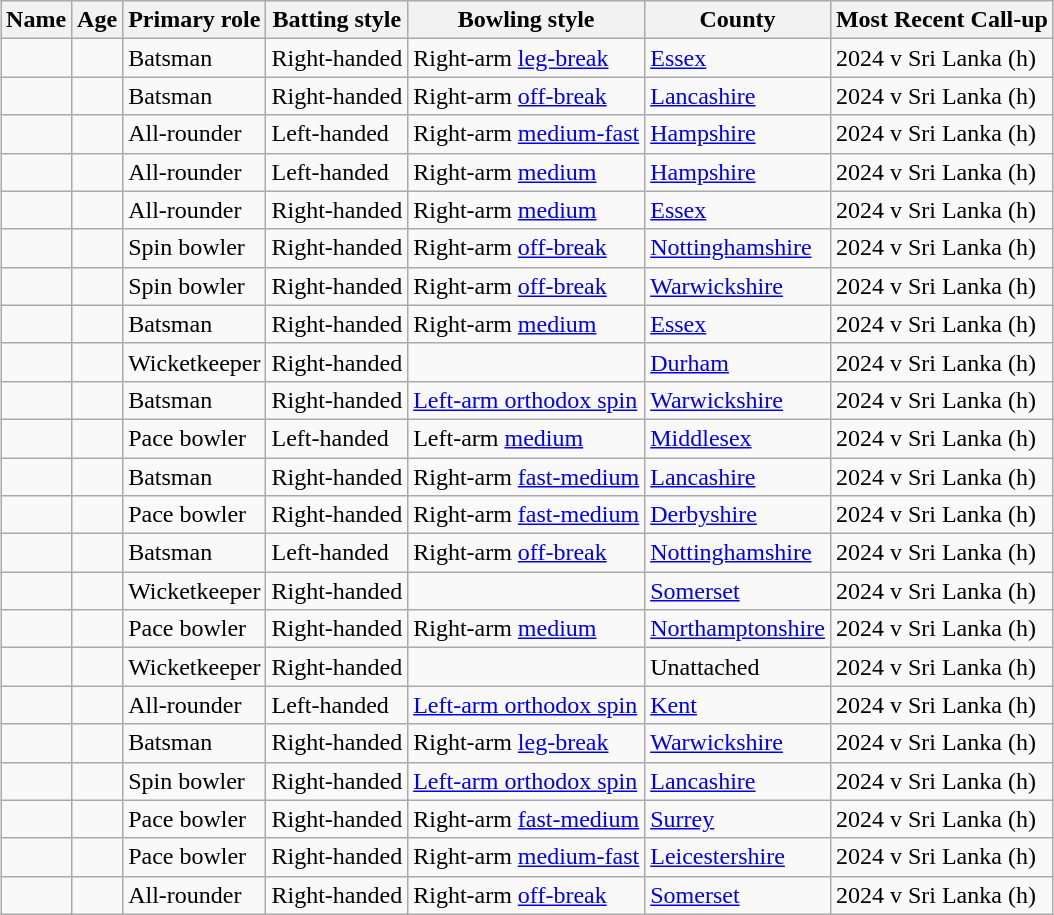<table class="wikitable sortable" style="margin: 1em auto 1em auto">
<tr>
<th>Name</th>
<th>Age</th>
<th>Primary role</th>
<th>Batting style</th>
<th>Bowling style</th>
<th>County</th>
<th>Most Recent Call-up</th>
</tr>
<tr>
<td></td>
<td></td>
<td>Batsman</td>
<td>Right-handed</td>
<td>Right-arm <a href='#'>leg-break</a></td>
<td><a href='#'>Essex</a></td>
<td>2024 v Sri Lanka (h)</td>
</tr>
<tr>
<td></td>
<td></td>
<td>Batsman</td>
<td>Right-handed</td>
<td>Right-arm <a href='#'>off-break</a></td>
<td><a href='#'>Lancashire</a></td>
<td>2024 v Sri Lanka (h)</td>
</tr>
<tr>
<td></td>
<td></td>
<td>All-rounder</td>
<td>Left-handed</td>
<td>Right-arm <a href='#'>medium-fast</a></td>
<td><a href='#'>Hampshire</a></td>
<td>2024 v Sri Lanka (h)</td>
</tr>
<tr>
<td></td>
<td></td>
<td>All-rounder</td>
<td>Left-handed</td>
<td>Right-arm <a href='#'>medium</a></td>
<td><a href='#'>Hampshire</a></td>
<td>2024 v Sri Lanka (h)</td>
</tr>
<tr>
<td></td>
<td></td>
<td>All-rounder</td>
<td>Right-handed</td>
<td>Right-arm <a href='#'>medium</a></td>
<td><a href='#'>Essex</a></td>
<td>2024 v Sri Lanka (h)</td>
</tr>
<tr>
<td></td>
<td></td>
<td>Spin bowler</td>
<td>Right-handed</td>
<td>Right-arm <a href='#'>off-break</a></td>
<td><a href='#'>Nottinghamshire</a></td>
<td>2024 v Sri Lanka (h)</td>
</tr>
<tr>
<td></td>
<td></td>
<td>Spin bowler</td>
<td>Right-handed</td>
<td>Right-arm <a href='#'>off-break</a></td>
<td><a href='#'>Warwickshire</a></td>
<td>2024 v Sri Lanka (h)</td>
</tr>
<tr>
<td></td>
<td></td>
<td>Batsman</td>
<td>Right-handed</td>
<td>Right-arm <a href='#'>medium</a></td>
<td><a href='#'>Essex</a></td>
<td>2024 v Sri Lanka (h)</td>
</tr>
<tr>
<td></td>
<td></td>
<td>Wicketkeeper</td>
<td>Right-handed</td>
<td></td>
<td><a href='#'>Durham</a></td>
<td>2024 v Sri Lanka (h)</td>
</tr>
<tr>
<td></td>
<td></td>
<td>Batsman</td>
<td>Right-handed</td>
<td><a href='#'>Left-arm orthodox spin</a></td>
<td><a href='#'>Warwickshire</a></td>
<td>2024 v Sri Lanka (h)</td>
</tr>
<tr>
<td></td>
<td></td>
<td>Pace bowler</td>
<td>Left-handed</td>
<td>Left-arm <a href='#'>medium</a></td>
<td><a href='#'>Middlesex</a></td>
<td>2024 v Sri Lanka (h)</td>
</tr>
<tr>
<td></td>
<td></td>
<td>Batsman</td>
<td>Right-handed</td>
<td>Right-arm <a href='#'>fast-medium</a></td>
<td><a href='#'>Lancashire</a></td>
<td>2024 v Sri Lanka (h)</td>
</tr>
<tr>
<td></td>
<td></td>
<td>Pace bowler</td>
<td>Right-handed</td>
<td>Right-arm <a href='#'>fast-medium</a></td>
<td><a href='#'>Derbyshire</a></td>
<td>2024 v Sri Lanka (h)</td>
</tr>
<tr>
<td></td>
<td></td>
<td>Batsman</td>
<td>Left-handed</td>
<td>Right-arm <a href='#'>off-break</a></td>
<td><a href='#'>Nottinghamshire</a></td>
<td>2024 v Sri Lanka (h)</td>
</tr>
<tr>
<td></td>
<td></td>
<td>Wicketkeeper</td>
<td>Right-handed</td>
<td></td>
<td><a href='#'>Somerset</a></td>
<td>2024 v Sri Lanka (h)</td>
</tr>
<tr>
<td></td>
<td></td>
<td>Pace bowler</td>
<td>Right-handed</td>
<td>Right-arm <a href='#'>medium</a></td>
<td><a href='#'>Northamptonshire</a></td>
<td>2024 v Sri Lanka (h)</td>
</tr>
<tr>
<td></td>
<td></td>
<td>Wicketkeeper</td>
<td>Right-handed</td>
<td></td>
<td>Unattached</td>
<td>2024 v Sri Lanka (h)</td>
</tr>
<tr>
<td></td>
<td></td>
<td>All-rounder</td>
<td>Left-handed</td>
<td><a href='#'>Left-arm orthodox spin</a></td>
<td><a href='#'>Kent</a></td>
<td>2024 v Sri Lanka (h)</td>
</tr>
<tr>
<td></td>
<td></td>
<td>Batsman</td>
<td>Right-handed</td>
<td>Right-arm <a href='#'>leg-break</a></td>
<td><a href='#'>Warwickshire</a></td>
<td>2024 v Sri Lanka (h)</td>
</tr>
<tr>
<td></td>
<td></td>
<td>Spin bowler</td>
<td>Right-handed</td>
<td><a href='#'>Left-arm orthodox spin</a></td>
<td><a href='#'>Lancashire</a></td>
<td>2024 v Sri Lanka (h)</td>
</tr>
<tr>
<td></td>
<td></td>
<td>Pace bowler</td>
<td>Right-handed</td>
<td>Right-arm <a href='#'>fast-medium</a></td>
<td><a href='#'>Surrey</a></td>
<td>2024 v Sri Lanka (h)</td>
</tr>
<tr>
<td></td>
<td></td>
<td>Pace bowler</td>
<td>Right-handed</td>
<td>Right-arm <a href='#'>medium-fast</a></td>
<td><a href='#'>Leicestershire</a></td>
<td>2024 v Sri Lanka (h)</td>
</tr>
<tr>
<td></td>
<td></td>
<td>All-rounder</td>
<td>Right-handed</td>
<td>Right-arm <a href='#'>off-break</a></td>
<td><a href='#'>Somerset</a></td>
<td>2024 v Sri Lanka (h)</td>
</tr>
</table>
